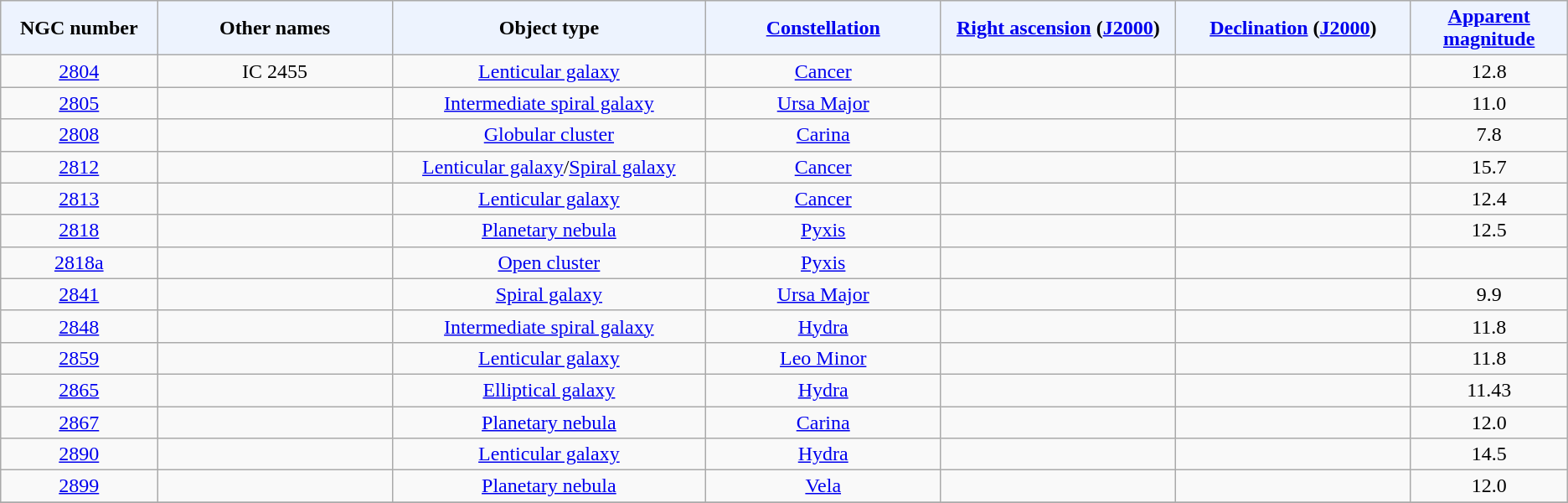<table class="wikitable sortable sticky-header sort-under" style="text-align: center;">
<tr>
<th style="background-color:#edf3fe; width: 10%;">NGC number</th>
<th style="background-color:#edf3fe; width: 15%;">Other names</th>
<th style="background-color:#edf3fe; width: 20%;">Object type</th>
<th style="background-color:#edf3fe; width: 15%;"><a href='#'>Constellation</a></th>
<th style="background-color:#edf3fe; width: 15%;"><a href='#'>Right ascension</a> (<a href='#'>J2000</a>)</th>
<th style="background-color:#edf3fe; width: 15%;"><a href='#'>Declination</a> (<a href='#'>J2000</a>)</th>
<th style="background-color:#edf3fe; width: 10%;"><a href='#'>Apparent magnitude</a></th>
</tr>
<tr>
<td><a href='#'>2804</a></td>
<td>IC 2455</td>
<td><a href='#'>Lenticular galaxy</a></td>
<td><a href='#'>Cancer</a></td>
<td></td>
<td></td>
<td>12.8</td>
</tr>
<tr>
<td><a href='#'>2805</a></td>
<td></td>
<td><a href='#'>Intermediate spiral galaxy</a></td>
<td><a href='#'>Ursa Major</a></td>
<td></td>
<td></td>
<td>11.0</td>
</tr>
<tr>
<td><a href='#'>2808</a></td>
<td></td>
<td><a href='#'>Globular cluster</a></td>
<td><a href='#'>Carina</a></td>
<td></td>
<td></td>
<td>7.8</td>
</tr>
<tr>
<td><a href='#'>2812</a></td>
<td></td>
<td><a href='#'>Lenticular galaxy</a>/<a href='#'>Spiral galaxy</a></td>
<td><a href='#'>Cancer</a></td>
<td></td>
<td></td>
<td>15.7</td>
</tr>
<tr>
<td><a href='#'>2813</a></td>
<td></td>
<td><a href='#'>Lenticular galaxy</a></td>
<td><a href='#'>Cancer</a></td>
<td></td>
<td></td>
<td>12.4</td>
</tr>
<tr>
<td><a href='#'>2818</a></td>
<td></td>
<td><a href='#'>Planetary nebula</a></td>
<td><a href='#'>Pyxis</a></td>
<td></td>
<td></td>
<td>12.5</td>
</tr>
<tr>
<td><a href='#'>2818a</a></td>
<td></td>
<td><a href='#'>Open cluster</a></td>
<td><a href='#'>Pyxis</a></td>
<td></td>
<td></td>
<td></td>
</tr>
<tr>
<td><a href='#'>2841</a></td>
<td></td>
<td><a href='#'>Spiral galaxy</a></td>
<td><a href='#'>Ursa Major</a></td>
<td></td>
<td></td>
<td>9.9</td>
</tr>
<tr>
<td><a href='#'>2848</a></td>
<td></td>
<td><a href='#'>Intermediate spiral galaxy</a></td>
<td><a href='#'>Hydra</a></td>
<td></td>
<td></td>
<td>11.8</td>
</tr>
<tr>
<td><a href='#'>2859</a></td>
<td></td>
<td><a href='#'>Lenticular galaxy</a></td>
<td><a href='#'>Leo Minor</a></td>
<td></td>
<td></td>
<td>11.8</td>
</tr>
<tr>
<td><a href='#'>2865</a></td>
<td></td>
<td><a href='#'>Elliptical galaxy</a></td>
<td><a href='#'>Hydra</a></td>
<td></td>
<td></td>
<td>11.43</td>
</tr>
<tr>
<td><a href='#'>2867</a></td>
<td></td>
<td><a href='#'>Planetary nebula</a></td>
<td><a href='#'>Carina</a></td>
<td></td>
<td></td>
<td>12.0</td>
</tr>
<tr>
<td><a href='#'>2890</a></td>
<td></td>
<td><a href='#'>Lenticular galaxy</a></td>
<td><a href='#'>Hydra</a></td>
<td></td>
<td></td>
<td>14.5</td>
</tr>
<tr>
<td><a href='#'>2899</a></td>
<td></td>
<td><a href='#'>Planetary nebula</a></td>
<td><a href='#'>Vela</a></td>
<td></td>
<td></td>
<td>12.0</td>
</tr>
<tr>
</tr>
</table>
